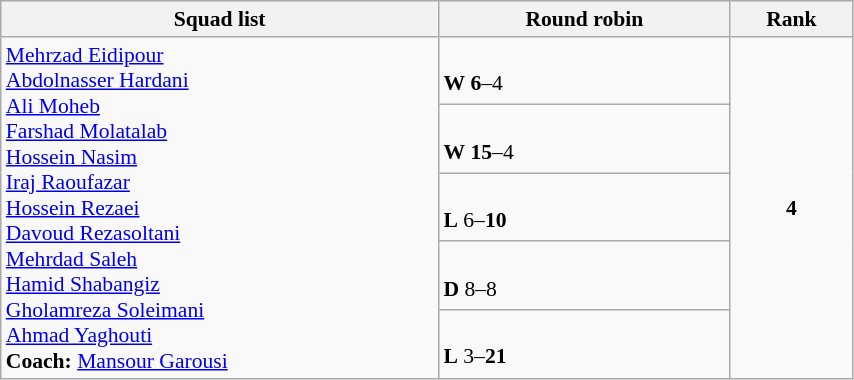<table class="wikitable" width="45%" style="text-align:left; font-size:90%">
<tr>
<th width="21%">Squad list</th>
<th width="14%">Round robin</th>
<th width="5%">Rank</th>
</tr>
<tr>
<td rowspan="5"><a href='#'>Mehrzad Eidipour</a><br><a href='#'>Abdolnasser Hardani</a><br><a href='#'>Ali Moheb</a><br><a href='#'>Farshad Molatalab</a><br><a href='#'>Hossein Nasim</a><br><a href='#'>Iraj Raoufazar</a><br><a href='#'>Hossein Rezaei</a><br><a href='#'>Davoud Rezasoltani</a><br><a href='#'>Mehrdad Saleh</a><br><a href='#'>Hamid Shabangiz</a><br><a href='#'>Gholamreza Soleimani</a><br><a href='#'>Ahmad Yaghouti</a><br> <strong>Coach:</strong> <a href='#'>Mansour Garousi</a></td>
<td><br><strong>W</strong> <strong>6</strong>–4</td>
<td rowspan="5" align=center><strong>4</strong></td>
</tr>
<tr>
<td><br><strong>W</strong> <strong>15</strong>–4</td>
</tr>
<tr>
<td><br><strong>L</strong> 6–<strong>10</strong></td>
</tr>
<tr>
<td><br><strong>D</strong> 8–8</td>
</tr>
<tr>
<td><br><strong>L</strong> 3–<strong>21</strong></td>
</tr>
</table>
